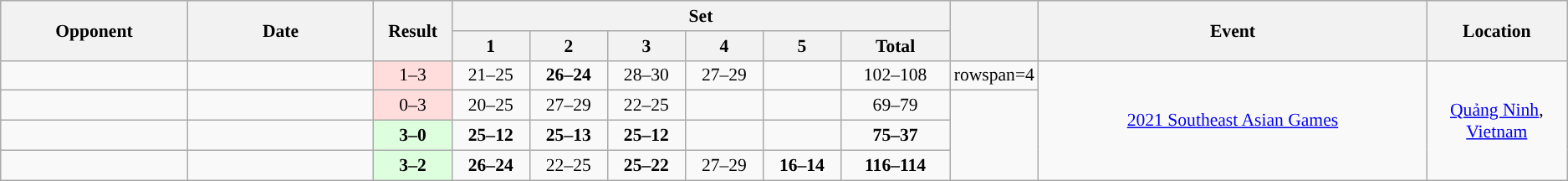<table class="wikitable" style="font-size:90%; width=100%">
<tr>
<th rowspan=2 width=12%>Opponent</th>
<th rowspan=2 width=12%>Date</th>
<th rowspan=2 width=5%>Result</th>
<th colspan=6>Set</th>
<th rowspan=2 width=5%></th>
<th rowspan=2 width=25%>Event</th>
<th rowspan=2 width=15%>Location</th>
</tr>
<tr>
<th width=5%>1</th>
<th width=5%>2</th>
<th width=5%>3</th>
<th width=5%>4</th>
<th width=5%>5</th>
<th width=7%>Total</th>
</tr>
<tr style="text-align:center;">
<td style="text-align:left;"></td>
<td></td>
<td style="background:#ffdddd;">1–3</td>
<td>21–25</td>
<td><strong>26–24</strong></td>
<td>28–30</td>
<td>27–29</td>
<td></td>
<td>102–108</td>
<td>rowspan=4 </td>
<td rowspan=4><a href='#'>2021 Southeast Asian Games</a></td>
<td rowspan=4><a href='#'>Quảng Ninh</a>, <a href='#'>Vietnam</a></td>
</tr>
<tr style="text-align:center;">
<td style="text-align:left;"></td>
<td></td>
<td style="background:#ffdddd;">0–3</td>
<td>20–25</td>
<td>27–29</td>
<td>22–25</td>
<td></td>
<td></td>
<td>69–79</td>
</tr>
<tr style="text-align:center;">
<td style="text-align:left;"></td>
<td></td>
<td style="background:#ddffdd;"><strong>3–0</strong></td>
<td><strong>25–12</strong></td>
<td><strong>25–13</strong></td>
<td><strong>25–12</strong></td>
<td></td>
<td></td>
<td><strong>75–37</strong></td>
</tr>
<tr style="text-align:center;">
<td style="text-align:left;"></td>
<td></td>
<td style="background:#ddffdd;"><strong>3–2</strong></td>
<td><strong>26–24</strong></td>
<td>22–25</td>
<td><strong>25–22</strong></td>
<td>27–29</td>
<td><strong>16–14</strong></td>
<td><strong>116–114</strong></td>
</tr>
</table>
